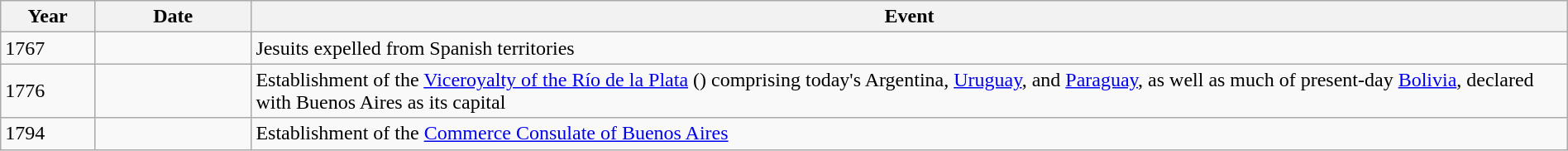<table class="wikitable" width="100%">
<tr>
<th style="width:6%">Year</th>
<th style="width:10%">Date</th>
<th>Event</th>
</tr>
<tr>
<td>1767</td>
<td></td>
<td>Jesuits expelled from Spanish territories</td>
</tr>
<tr>
<td>1776</td>
<td></td>
<td>Establishment of the <a href='#'>Viceroyalty of the Río de la Plata</a> () comprising today's Argentina, <a href='#'>Uruguay</a>, and <a href='#'>Paraguay</a>, as well as much of present-day <a href='#'>Bolivia</a>, declared with Buenos Aires as its capital</td>
</tr>
<tr>
<td>1794</td>
<td></td>
<td>Establishment of the <a href='#'>Commerce Consulate of Buenos Aires</a></td>
</tr>
</table>
